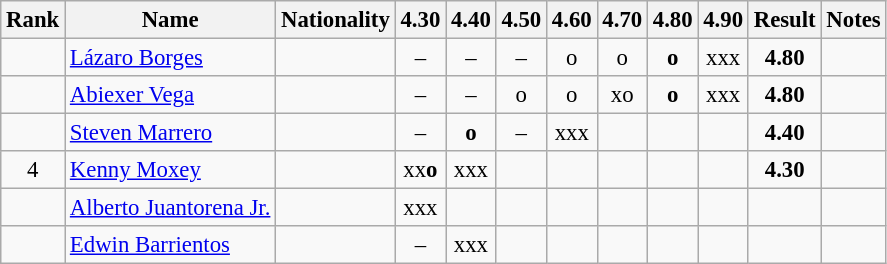<table class="wikitable sortable" style="text-align:center;font-size:95%">
<tr>
<th>Rank</th>
<th>Name</th>
<th>Nationality</th>
<th>4.30</th>
<th>4.40</th>
<th>4.50</th>
<th>4.60</th>
<th>4.70</th>
<th>4.80</th>
<th>4.90</th>
<th>Result</th>
<th>Notes</th>
</tr>
<tr>
<td></td>
<td align=left><a href='#'>Lázaro Borges</a></td>
<td align=left></td>
<td>–</td>
<td>–</td>
<td>–</td>
<td>o</td>
<td>o</td>
<td><strong>o</strong></td>
<td>xxx</td>
<td><strong>4.80</strong></td>
<td></td>
</tr>
<tr>
<td></td>
<td align=left><a href='#'>Abiexer Vega</a></td>
<td align=left></td>
<td>–</td>
<td>–</td>
<td>o</td>
<td>o</td>
<td>xo</td>
<td><strong>o</strong></td>
<td>xxx</td>
<td><strong>4.80</strong></td>
<td></td>
</tr>
<tr>
<td></td>
<td align=left><a href='#'>Steven Marrero</a></td>
<td align=left></td>
<td>–</td>
<td><strong>o</strong></td>
<td>–</td>
<td>xxx</td>
<td></td>
<td></td>
<td></td>
<td><strong>4.40</strong></td>
<td></td>
</tr>
<tr>
<td>4</td>
<td align=left><a href='#'>Kenny Moxey</a></td>
<td align=left></td>
<td>xx<strong>o</strong></td>
<td>xxx</td>
<td></td>
<td></td>
<td></td>
<td></td>
<td></td>
<td><strong>4.30</strong></td>
<td></td>
</tr>
<tr>
<td></td>
<td align=left><a href='#'>Alberto Juantorena Jr.</a></td>
<td align=left></td>
<td>xxx</td>
<td></td>
<td></td>
<td></td>
<td></td>
<td></td>
<td></td>
<td><strong></strong></td>
<td></td>
</tr>
<tr>
<td></td>
<td align=left><a href='#'>Edwin Barrientos</a></td>
<td align=left></td>
<td>–</td>
<td>xxx</td>
<td></td>
<td></td>
<td></td>
<td></td>
<td></td>
<td><strong></strong></td>
<td></td>
</tr>
</table>
